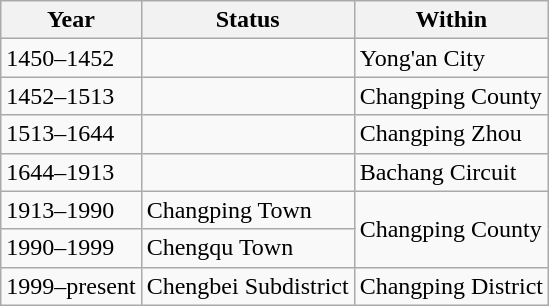<table class="wikitable">
<tr>
<th>Year</th>
<th>Status</th>
<th>Within</th>
</tr>
<tr>
<td>1450–1452</td>
<td></td>
<td>Yong'an City</td>
</tr>
<tr>
<td>1452–1513</td>
<td></td>
<td>Changping County</td>
</tr>
<tr>
<td>1513–1644</td>
<td></td>
<td>Changping Zhou</td>
</tr>
<tr>
<td>1644–1913</td>
<td></td>
<td>Bachang Circuit</td>
</tr>
<tr>
<td>1913–1990</td>
<td>Changping Town</td>
<td rowspan="2">Changping County</td>
</tr>
<tr>
<td>1990–1999</td>
<td>Chengqu Town</td>
</tr>
<tr>
<td>1999–present</td>
<td>Chengbei Subdistrict</td>
<td>Changping District</td>
</tr>
</table>
